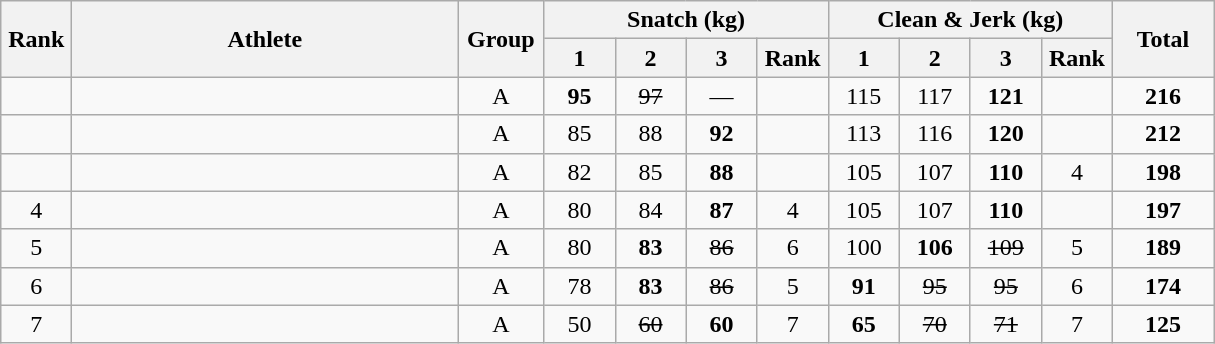<table class = "wikitable" style="text-align:center;">
<tr>
<th rowspan=2 width=40>Rank</th>
<th rowspan=2 width=250>Athlete</th>
<th rowspan=2 width=50>Group</th>
<th colspan=4>Snatch (kg)</th>
<th colspan=4>Clean & Jerk (kg)</th>
<th rowspan=2 width=60>Total</th>
</tr>
<tr>
<th width=40>1</th>
<th width=40>2</th>
<th width=40>3</th>
<th width=40>Rank</th>
<th width=40>1</th>
<th width=40>2</th>
<th width=40>3</th>
<th width=40>Rank</th>
</tr>
<tr>
<td></td>
<td align=left></td>
<td>A</td>
<td><strong>95</strong></td>
<td><s>97</s></td>
<td>—</td>
<td></td>
<td>115</td>
<td>117</td>
<td><strong>121</strong></td>
<td></td>
<td><strong>216</strong></td>
</tr>
<tr>
<td></td>
<td align=left></td>
<td>A</td>
<td>85</td>
<td>88</td>
<td><strong>92</strong></td>
<td></td>
<td>113</td>
<td>116</td>
<td><strong>120</strong></td>
<td></td>
<td><strong>212</strong></td>
</tr>
<tr>
<td></td>
<td align=left></td>
<td>A</td>
<td>82</td>
<td>85</td>
<td><strong>88</strong></td>
<td></td>
<td>105</td>
<td>107</td>
<td><strong>110</strong></td>
<td>4</td>
<td><strong>198</strong></td>
</tr>
<tr>
<td>4</td>
<td align=left></td>
<td>A</td>
<td>80</td>
<td>84</td>
<td><strong>87</strong></td>
<td>4</td>
<td>105</td>
<td>107</td>
<td><strong>110</strong></td>
<td></td>
<td><strong>197</strong></td>
</tr>
<tr>
<td>5</td>
<td align=left></td>
<td>A</td>
<td>80</td>
<td><strong>83</strong></td>
<td><s>86</s></td>
<td>6</td>
<td>100</td>
<td><strong>106</strong></td>
<td><s>109</s></td>
<td>5</td>
<td><strong>189</strong></td>
</tr>
<tr>
<td>6</td>
<td align=left></td>
<td>A</td>
<td>78</td>
<td><strong>83</strong></td>
<td><s>86</s></td>
<td>5</td>
<td><strong>91</strong></td>
<td><s>95</s></td>
<td><s>95</s></td>
<td>6</td>
<td><strong>174</strong></td>
</tr>
<tr>
<td>7</td>
<td align=left></td>
<td>A</td>
<td>50</td>
<td><s>60</s></td>
<td><strong>60</strong></td>
<td>7</td>
<td><strong>65</strong></td>
<td><s>70</s></td>
<td><s>71</s></td>
<td>7</td>
<td><strong>125</strong></td>
</tr>
</table>
